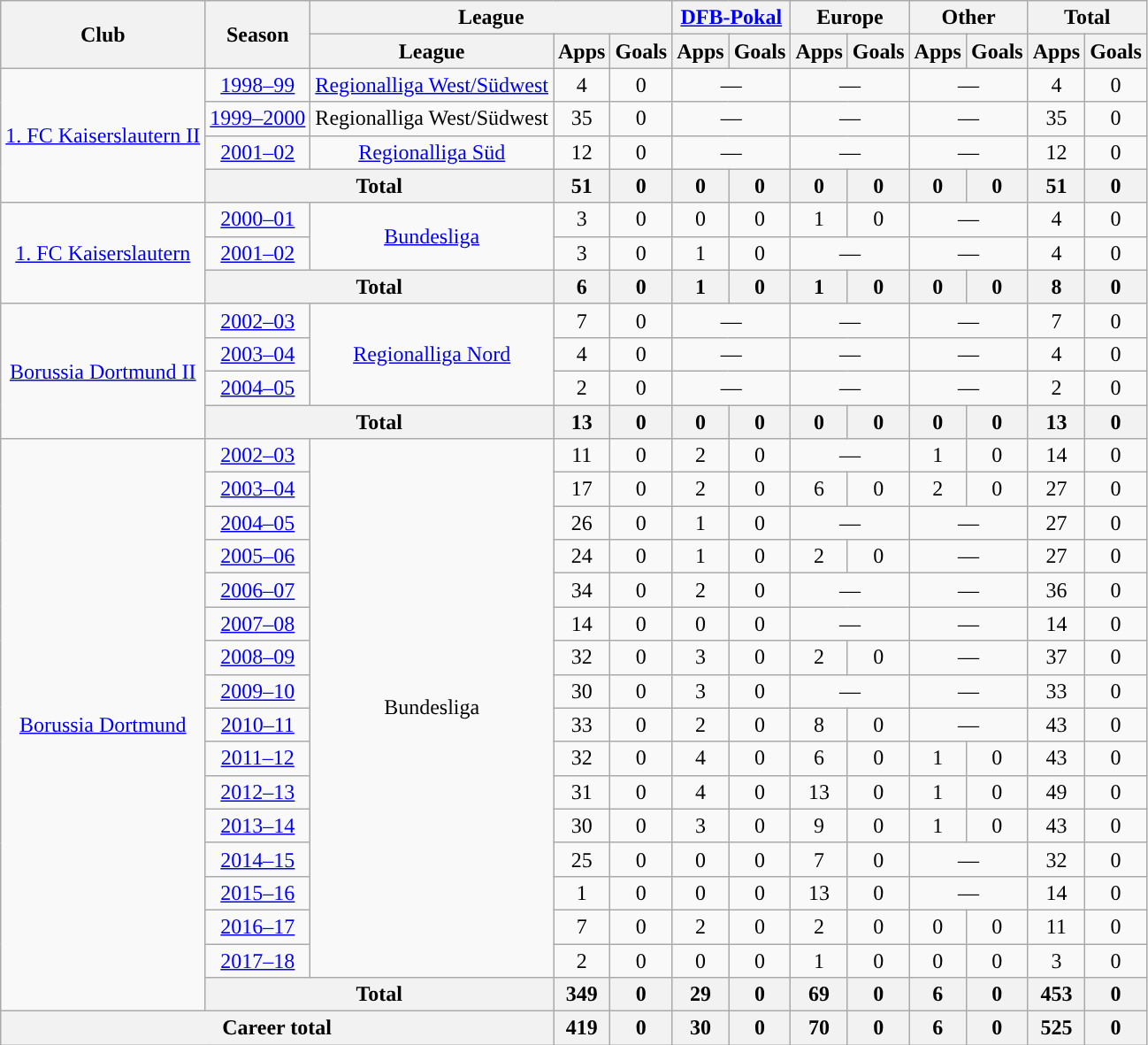<table class="wikitable" style="text-align:center">
<tr>
<th rowspan="2">Club</th>
<th rowspan="2">Season</th>
<th colspan="3">League</th>
<th colspan="2"><a href='#'>DFB-Pokal</a></th>
<th colspan="2">Europe</th>
<th colspan="2">Other</th>
<th colspan="2">Total</th>
</tr>
<tr>
<th>League</th>
<th>Apps</th>
<th>Goals</th>
<th>Apps</th>
<th>Goals</th>
<th>Apps</th>
<th>Goals</th>
<th>Apps</th>
<th>Goals</th>
<th>Apps</th>
<th>Goals</th>
</tr>
<tr>
<td rowspan="4"><a href='#'>1. FC Kaiserslautern II</a></td>
<td><a href='#'>1998–99</a></td>
<td><a href='#'>Regionalliga West/Südwest</a></td>
<td>4</td>
<td>0</td>
<td colspan="2">—</td>
<td colspan="2">—</td>
<td colspan="2">—</td>
<td>4</td>
<td>0</td>
</tr>
<tr>
<td><a href='#'>1999–2000</a></td>
<td>Regionalliga West/Südwest</td>
<td>35</td>
<td>0</td>
<td colspan="2">—</td>
<td colspan="2">—</td>
<td colspan="2">—</td>
<td>35</td>
<td>0</td>
</tr>
<tr>
<td><a href='#'>2001–02</a></td>
<td><a href='#'>Regionalliga Süd</a></td>
<td>12</td>
<td>0</td>
<td colspan="2">—</td>
<td colspan="2">—</td>
<td colspan="2">—</td>
<td>12</td>
<td>0</td>
</tr>
<tr>
<th colspan="2">Total</th>
<th>51</th>
<th>0</th>
<th>0</th>
<th>0</th>
<th>0</th>
<th>0</th>
<th>0</th>
<th>0</th>
<th>51</th>
<th>0</th>
</tr>
<tr>
<td rowspan="3"><a href='#'>1. FC Kaiserslautern</a></td>
<td><a href='#'>2000–01</a></td>
<td rowspan="2"><a href='#'>Bundesliga</a></td>
<td>3</td>
<td>0</td>
<td>0</td>
<td>0</td>
<td>1</td>
<td>0</td>
<td colspan="2">—</td>
<td>4</td>
<td>0</td>
</tr>
<tr>
<td><a href='#'>2001–02</a></td>
<td>3</td>
<td>0</td>
<td>1</td>
<td>0</td>
<td colspan="2">—</td>
<td colspan="2">—</td>
<td>4</td>
<td>0</td>
</tr>
<tr>
<th colspan="2">Total</th>
<th>6</th>
<th>0</th>
<th>1</th>
<th>0</th>
<th>1</th>
<th>0</th>
<th>0</th>
<th>0</th>
<th>8</th>
<th>0</th>
</tr>
<tr>
<td rowspan="4"><a href='#'>Borussia Dortmund II</a></td>
<td><a href='#'>2002–03</a></td>
<td rowspan="3"><a href='#'>Regionalliga Nord</a></td>
<td>7</td>
<td>0</td>
<td colspan="2">—</td>
<td colspan="2">—</td>
<td colspan="2">—</td>
<td>7</td>
<td>0</td>
</tr>
<tr>
<td><a href='#'>2003–04</a></td>
<td>4</td>
<td>0</td>
<td colspan="2">—</td>
<td colspan="2">—</td>
<td colspan="2">—</td>
<td>4</td>
<td>0</td>
</tr>
<tr>
<td><a href='#'>2004–05</a></td>
<td>2</td>
<td>0</td>
<td colspan="2">—</td>
<td colspan="2">—</td>
<td colspan="2">—</td>
<td>2</td>
<td>0</td>
</tr>
<tr>
<th colspan="2">Total</th>
<th>13</th>
<th>0</th>
<th>0</th>
<th>0</th>
<th>0</th>
<th>0</th>
<th>0</th>
<th>0</th>
<th>13</th>
<th>0</th>
</tr>
<tr>
<td rowspan="17"><a href='#'>Borussia Dortmund</a></td>
<td><a href='#'>2002–03</a></td>
<td rowspan="16">Bundesliga</td>
<td>11</td>
<td>0</td>
<td>2</td>
<td>0</td>
<td colspan="2">—</td>
<td>1</td>
<td>0</td>
<td>14</td>
<td>0</td>
</tr>
<tr>
<td><a href='#'>2003–04</a></td>
<td>17</td>
<td>0</td>
<td>2</td>
<td>0</td>
<td>6</td>
<td>0</td>
<td>2</td>
<td>0</td>
<td>27</td>
<td>0</td>
</tr>
<tr>
<td><a href='#'>2004–05</a></td>
<td>26</td>
<td>0</td>
<td>1</td>
<td>0</td>
<td colspan="2">—</td>
<td colspan="2">—</td>
<td>27</td>
<td>0</td>
</tr>
<tr>
<td><a href='#'>2005–06</a></td>
<td>24</td>
<td>0</td>
<td>1</td>
<td>0</td>
<td>2</td>
<td>0</td>
<td colspan="2">—</td>
<td>27</td>
<td>0</td>
</tr>
<tr>
<td><a href='#'>2006–07</a></td>
<td>34</td>
<td>0</td>
<td>2</td>
<td>0</td>
<td colspan="2">—</td>
<td colspan="2">—</td>
<td>36</td>
<td>0</td>
</tr>
<tr>
<td><a href='#'>2007–08</a></td>
<td>14</td>
<td>0</td>
<td>0</td>
<td>0</td>
<td colspan="2">—</td>
<td colspan="2">—</td>
<td>14</td>
<td>0</td>
</tr>
<tr>
<td><a href='#'>2008–09</a></td>
<td>32</td>
<td>0</td>
<td>3</td>
<td>0</td>
<td>2</td>
<td>0</td>
<td colspan="2">—</td>
<td>37</td>
<td>0</td>
</tr>
<tr>
<td><a href='#'>2009–10</a></td>
<td>30</td>
<td>0</td>
<td>3</td>
<td>0</td>
<td colspan="2">—</td>
<td colspan="2">—</td>
<td>33</td>
<td>0</td>
</tr>
<tr>
<td><a href='#'>2010–11</a></td>
<td>33</td>
<td>0</td>
<td>2</td>
<td>0</td>
<td>8</td>
<td>0</td>
<td colspan="2">—</td>
<td>43</td>
<td>0</td>
</tr>
<tr>
<td><a href='#'>2011–12</a></td>
<td>32</td>
<td>0</td>
<td>4</td>
<td>0</td>
<td>6</td>
<td>0</td>
<td>1</td>
<td>0</td>
<td>43</td>
<td>0</td>
</tr>
<tr>
<td><a href='#'>2012–13</a></td>
<td>31</td>
<td>0</td>
<td>4</td>
<td>0</td>
<td>13</td>
<td>0</td>
<td>1</td>
<td>0</td>
<td>49</td>
<td>0</td>
</tr>
<tr>
<td><a href='#'>2013–14</a></td>
<td>30</td>
<td>0</td>
<td>3</td>
<td>0</td>
<td>9</td>
<td>0</td>
<td>1</td>
<td>0</td>
<td>43</td>
<td>0</td>
</tr>
<tr>
<td><a href='#'>2014–15</a></td>
<td>25</td>
<td>0</td>
<td>0</td>
<td>0</td>
<td>7</td>
<td>0</td>
<td colspan="2">—</td>
<td>32</td>
<td>0</td>
</tr>
<tr>
<td><a href='#'>2015–16</a></td>
<td>1</td>
<td>0</td>
<td>0</td>
<td>0</td>
<td>13</td>
<td>0</td>
<td colspan="2">—</td>
<td>14</td>
<td>0</td>
</tr>
<tr>
<td><a href='#'>2016–17</a></td>
<td>7</td>
<td>0</td>
<td>2</td>
<td>0</td>
<td>2</td>
<td>0</td>
<td>0</td>
<td>0</td>
<td>11</td>
<td>0</td>
</tr>
<tr>
<td><a href='#'>2017–18</a></td>
<td>2</td>
<td>0</td>
<td>0</td>
<td>0</td>
<td>1</td>
<td>0</td>
<td>0</td>
<td>0</td>
<td>3</td>
<td>0</td>
</tr>
<tr>
<th colspan="2">Total</th>
<th>349</th>
<th>0</th>
<th>29</th>
<th>0</th>
<th>69</th>
<th>0</th>
<th>6</th>
<th>0</th>
<th>453</th>
<th>0</th>
</tr>
<tr>
<th colspan="3">Career total</th>
<th>419</th>
<th>0</th>
<th>30</th>
<th>0</th>
<th>70</th>
<th>0</th>
<th>6</th>
<th>0</th>
<th>525</th>
<th>0</th>
</tr>
</table>
